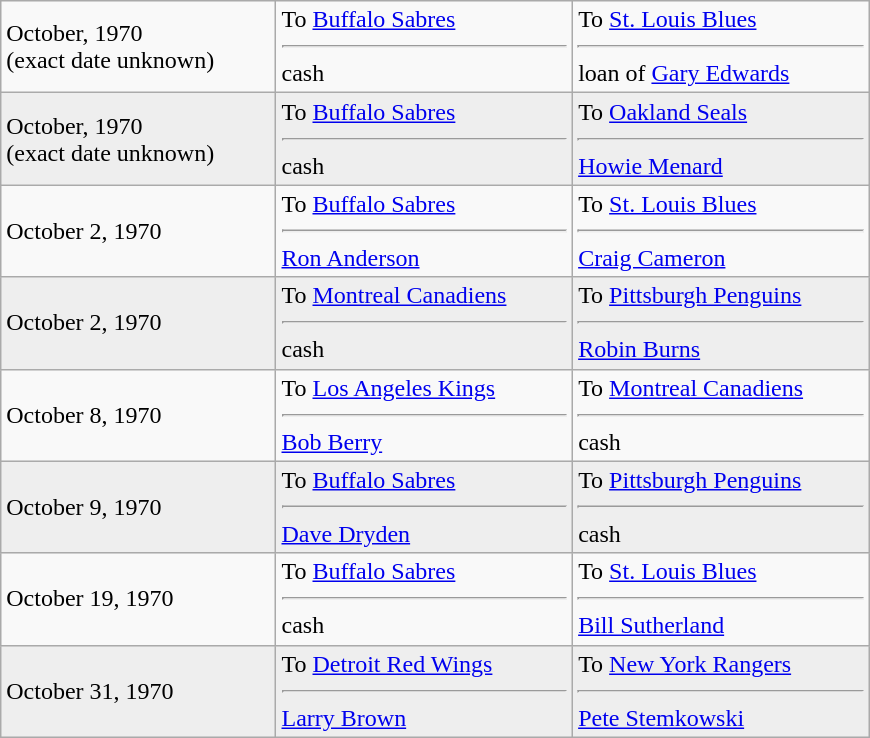<table class="wikitable" style="border:1px solid #999; width:580px;">
<tr>
<td>October, 1970<br>(exact date unknown)</td>
<td valign="top">To <a href='#'>Buffalo Sabres</a><hr>cash</td>
<td valign="top">To <a href='#'>St. Louis Blues</a><hr>loan of <a href='#'>Gary Edwards</a></td>
</tr>
<tr bgcolor="eeeeee">
<td>October, 1970<br>(exact date unknown)</td>
<td valign="top">To <a href='#'>Buffalo Sabres</a><hr>cash</td>
<td valign="top">To <a href='#'>Oakland Seals</a><hr><a href='#'>Howie Menard</a></td>
</tr>
<tr>
<td>October 2, 1970</td>
<td valign="top">To <a href='#'>Buffalo Sabres</a><hr><a href='#'>Ron Anderson</a></td>
<td valign="top">To <a href='#'>St. Louis Blues</a><hr><a href='#'>Craig Cameron</a></td>
</tr>
<tr bgcolor="eeeeee">
<td>October 2, 1970</td>
<td valign="top">To <a href='#'>Montreal Canadiens</a><hr>cash</td>
<td valign="top">To <a href='#'>Pittsburgh Penguins</a><hr><a href='#'>Robin Burns</a></td>
</tr>
<tr>
<td>October 8, 1970</td>
<td valign="top">To <a href='#'>Los Angeles Kings</a><hr><a href='#'>Bob Berry</a></td>
<td valign="top">To <a href='#'>Montreal Canadiens</a><hr>cash</td>
</tr>
<tr bgcolor="eeeeee">
<td>October 9, 1970</td>
<td valign="top">To <a href='#'>Buffalo Sabres</a><hr><a href='#'>Dave Dryden</a></td>
<td valign="top">To <a href='#'>Pittsburgh Penguins</a><hr>cash</td>
</tr>
<tr>
<td>October 19, 1970</td>
<td valign="top">To <a href='#'>Buffalo Sabres</a><hr>cash</td>
<td valign="top">To <a href='#'>St. Louis Blues</a><hr><a href='#'>Bill Sutherland</a></td>
</tr>
<tr bgcolor="eeeeee">
<td>October 31, 1970</td>
<td valign="top">To <a href='#'>Detroit Red Wings</a><hr><a href='#'>Larry Brown</a></td>
<td valign="top">To <a href='#'>New York Rangers</a><hr><a href='#'>Pete Stemkowski</a></td>
</tr>
</table>
